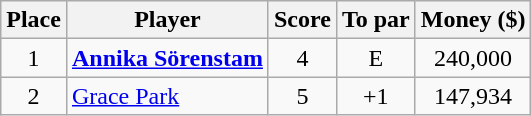<table class="wikitable">
<tr>
<th>Place</th>
<th>Player</th>
<th>Score</th>
<th>To par</th>
<th>Money ($)</th>
</tr>
<tr>
<td align=center>1</td>
<td> <strong><a href='#'>Annika Sörenstam</a></strong></td>
<td align=center>4</td>
<td align=center>E</td>
<td align=center>240,000</td>
</tr>
<tr>
<td align=center>2</td>
<td> <a href='#'>Grace Park</a></td>
<td align=center>5</td>
<td align=center>+1</td>
<td align=center>147,934</td>
</tr>
</table>
